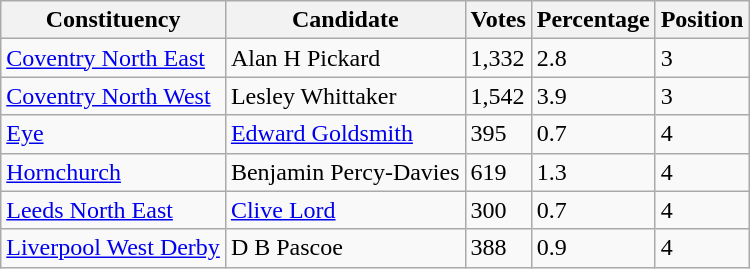<table class="wikitable">
<tr>
<th>Constituency</th>
<th>Candidate</th>
<th>Votes</th>
<th>Percentage</th>
<th>Position</th>
</tr>
<tr>
<td><a href='#'>Coventry North East</a></td>
<td>Alan H Pickard</td>
<td>1,332</td>
<td>2.8</td>
<td>3</td>
</tr>
<tr>
<td><a href='#'>Coventry North West</a></td>
<td>Lesley Whittaker</td>
<td>1,542</td>
<td>3.9</td>
<td>3</td>
</tr>
<tr>
<td><a href='#'>Eye</a></td>
<td><a href='#'>Edward Goldsmith</a></td>
<td>395</td>
<td>0.7</td>
<td>4</td>
</tr>
<tr>
<td><a href='#'>Hornchurch</a></td>
<td>Benjamin Percy-Davies</td>
<td>619</td>
<td>1.3</td>
<td>4</td>
</tr>
<tr>
<td><a href='#'>Leeds North East</a></td>
<td><a href='#'>Clive Lord</a></td>
<td>300</td>
<td>0.7</td>
<td>4</td>
</tr>
<tr>
<td><a href='#'>Liverpool West Derby</a></td>
<td>D B Pascoe</td>
<td>388</td>
<td>0.9</td>
<td>4</td>
</tr>
</table>
